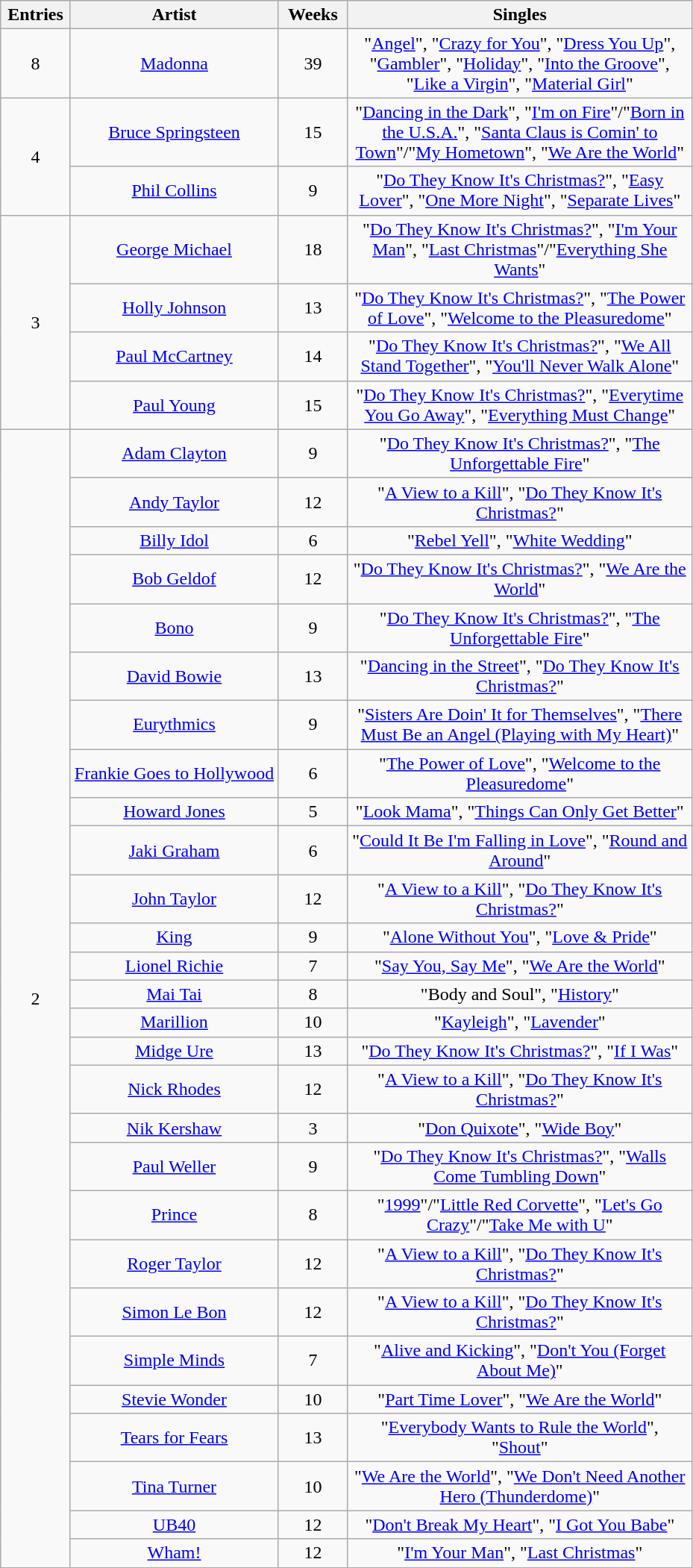<table class="wikitable sortable" style="text-align: center;">
<tr>
<th scope="col" style="width:55px;" data-sort-type="number">Entries</th>
<th scope="col" style="text-align:center;">Artist</th>
<th scope="col" style="width:55px;" data-sort-type="number">Weeks</th>
<th scope="col" style="width:300px;">Singles</th>
</tr>
<tr>
<td rowspan="1" style="text-align:center">8</td>
<td><a href='#'>Madonna</a> </td>
<td>39</td>
<td>"<a href='#'>Angel</a>", "<a href='#'>Crazy for You</a>", "<a href='#'>Dress You Up</a>", "<a href='#'>Gambler</a>", "<a href='#'>Holiday</a>", "<a href='#'>Into the Groove</a>", "<a href='#'>Like a Virgin</a>", "<a href='#'>Material Girl</a>"</td>
</tr>
<tr>
<td rowspan="2" style="text-align:center">4</td>
<td><a href='#'>Bruce Springsteen</a></td>
<td>15</td>
<td>"<a href='#'>Dancing in the Dark</a>", "<a href='#'>I'm on Fire</a>"/"<a href='#'>Born in the U.S.A.</a>", "<a href='#'>Santa Claus is Comin' to Town</a>"/"<a href='#'>My Hometown</a>", "<a href='#'>We Are the World</a>"</td>
</tr>
<tr>
<td><a href='#'>Phil Collins</a> </td>
<td>9</td>
<td>"<a href='#'>Do They Know It's Christmas?</a>", "<a href='#'>Easy Lover</a>", "<a href='#'>One More Night</a>", "<a href='#'>Separate Lives</a>"</td>
</tr>
<tr>
<td rowspan="4" style="text-align:center">3</td>
<td><a href='#'>George Michael</a> </td>
<td>18</td>
<td>"<a href='#'>Do They Know It's Christmas?</a>", "<a href='#'>I'm Your Man</a>", "<a href='#'>Last Christmas</a>"/"<a href='#'>Everything She Wants</a>"</td>
</tr>
<tr>
<td><a href='#'>Holly Johnson</a> </td>
<td>13</td>
<td>"<a href='#'>Do They Know It's Christmas?</a>", "<a href='#'>The Power of Love</a>", "<a href='#'>Welcome to the Pleasuredome</a>"</td>
</tr>
<tr>
<td><a href='#'>Paul McCartney</a> </td>
<td>14</td>
<td>"<a href='#'>Do They Know It's Christmas?</a>", "<a href='#'>We All Stand Together</a>", "<a href='#'>You'll Never Walk Alone</a>"</td>
</tr>
<tr>
<td><a href='#'>Paul Young</a> </td>
<td>15</td>
<td>"<a href='#'>Do They Know It's Christmas?</a>", "<a href='#'>Everytime You Go Away</a>", "<a href='#'>Everything Must Change</a>"</td>
</tr>
<tr>
<td rowspan="29" style="text-align:center">2</td>
<td><a href='#'>Adam Clayton</a> </td>
<td>9</td>
<td>"<a href='#'>Do They Know It's Christmas?</a>", "<a href='#'>The Unforgettable Fire</a>"</td>
</tr>
<tr>
<td><a href='#'>Andy Taylor</a> </td>
<td>12</td>
<td>"<a href='#'>A View to a Kill</a>", "<a href='#'>Do They Know It's Christmas?</a>"</td>
</tr>
<tr>
<td><a href='#'>Billy Idol</a></td>
<td>6</td>
<td>"<a href='#'>Rebel Yell</a>", "<a href='#'>White Wedding</a>"</td>
</tr>
<tr>
<td><a href='#'>Bob Geldof</a> </td>
<td>12</td>
<td>"<a href='#'>Do They Know It's Christmas?</a>", "<a href='#'>We Are the World</a>"</td>
</tr>
<tr>
<td><a href='#'>Bono</a> </td>
<td>9</td>
<td>"<a href='#'>Do They Know It's Christmas?</a>", "<a href='#'>The Unforgettable Fire</a>"</td>
</tr>
<tr>
<td><a href='#'>David Bowie</a> </td>
<td>13</td>
<td>"<a href='#'>Dancing in the Street</a>", "<a href='#'>Do They Know It's Christmas?</a>"</td>
</tr>
<tr>
<td><a href='#'>Eurythmics</a></td>
<td>9</td>
<td>"<a href='#'>Sisters Are Doin' It for Themselves</a>", "<a href='#'>There Must Be an Angel (Playing with My Heart)</a>"</td>
</tr>
<tr>
<td><a href='#'>Frankie Goes to Hollywood</a> </td>
<td>6</td>
<td>"<a href='#'>The Power of Love</a>", "<a href='#'>Welcome to the Pleasuredome</a>"</td>
</tr>
<tr>
<td><a href='#'>Howard Jones</a></td>
<td>5</td>
<td>"<a href='#'>Look Mama</a>", "<a href='#'>Things Can Only Get Better</a>"</td>
</tr>
<tr>
<td><a href='#'>Jaki Graham</a></td>
<td>6</td>
<td>"<a href='#'>Could It Be I'm Falling in Love</a>", "<a href='#'>Round and Around</a>"</td>
</tr>
<tr>
<td><a href='#'>John Taylor</a> </td>
<td>12</td>
<td>"<a href='#'>A View to a Kill</a>", "<a href='#'>Do They Know It's Christmas?</a>"</td>
</tr>
<tr>
<td><a href='#'>King</a></td>
<td>9</td>
<td>"<a href='#'>Alone Without You</a>", "<a href='#'>Love & Pride</a>"</td>
</tr>
<tr>
<td><a href='#'>Lionel Richie</a> </td>
<td>7</td>
<td>"<a href='#'>Say You, Say Me</a>", "<a href='#'>We Are the World</a>"</td>
</tr>
<tr>
<td><a href='#'>Mai Tai</a></td>
<td>8</td>
<td>"Body and Soul", "<a href='#'>History</a>"</td>
</tr>
<tr>
<td><a href='#'>Marillion</a></td>
<td>10</td>
<td>"<a href='#'>Kayleigh</a>", "<a href='#'>Lavender</a>"</td>
</tr>
<tr>
<td><a href='#'>Midge Ure</a> </td>
<td>13</td>
<td>"<a href='#'>Do They Know It's Christmas?</a>", "<a href='#'>If I Was</a>"</td>
</tr>
<tr>
<td><a href='#'>Nick Rhodes</a> </td>
<td>12</td>
<td>"<a href='#'>A View to a Kill</a>", "<a href='#'>Do They Know It's Christmas?</a>"</td>
</tr>
<tr>
<td><a href='#'>Nik Kershaw</a></td>
<td>3</td>
<td>"<a href='#'>Don Quixote</a>", "<a href='#'>Wide Boy</a>"</td>
</tr>
<tr>
<td><a href='#'>Paul Weller</a> </td>
<td>9</td>
<td>"<a href='#'>Do They Know It's Christmas?</a>", "<a href='#'>Walls Come Tumbling Down</a>"</td>
</tr>
<tr>
<td><a href='#'>Prince</a></td>
<td>8</td>
<td>"<a href='#'>1999</a>"/"<a href='#'>Little Red Corvette</a>", "<a href='#'>Let's Go Crazy</a>"/"<a href='#'>Take Me with U</a>"</td>
</tr>
<tr>
<td><a href='#'>Roger Taylor</a> </td>
<td>12</td>
<td>"<a href='#'>A View to a Kill</a>", "<a href='#'>Do They Know It's Christmas?</a>"</td>
</tr>
<tr>
<td><a href='#'>Simon Le Bon</a> </td>
<td>12</td>
<td>"<a href='#'>A View to a Kill</a>", "<a href='#'>Do They Know It's Christmas?</a>"</td>
</tr>
<tr>
<td><a href='#'>Simple Minds</a></td>
<td>7</td>
<td>"<a href='#'>Alive and Kicking</a>", "<a href='#'>Don't You (Forget About Me)</a>"</td>
</tr>
<tr>
<td><a href='#'>Stevie Wonder</a> </td>
<td>10</td>
<td>"<a href='#'>Part Time Lover</a>", "<a href='#'>We Are the World</a>"</td>
</tr>
<tr>
<td><a href='#'>Tears for Fears</a> </td>
<td>13</td>
<td>"<a href='#'>Everybody Wants to Rule the World</a>", "<a href='#'>Shout</a>"</td>
</tr>
<tr>
<td><a href='#'>Tina Turner</a> </td>
<td>10</td>
<td>"<a href='#'>We Are the World</a>", "<a href='#'>We Don't Need Another Hero (Thunderdome)</a>"</td>
</tr>
<tr>
<td><a href='#'>UB40</a></td>
<td>12</td>
<td>"<a href='#'>Don't Break My Heart</a>", "<a href='#'>I Got You Babe</a>"</td>
</tr>
<tr>
<td><a href='#'>Wham!</a> </td>
<td>12</td>
<td>"<a href='#'>I'm Your Man</a>", "<a href='#'>Last Christmas</a>"</td>
</tr>
</table>
